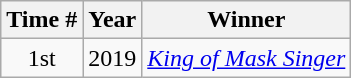<table class="wikitable sortable" style="text-align:center">
<tr>
<th>Time #</th>
<th>Year</th>
<th>Winner</th>
</tr>
<tr>
<td>1st</td>
<td>2019</td>
<td><em><a href='#'>King of Mask Singer</a></em></td>
</tr>
</table>
